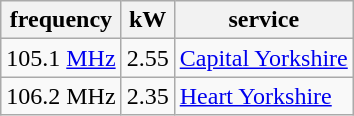<table class="wikitable sortable">
<tr>
<th>frequency</th>
<th>kW</th>
<th>service</th>
</tr>
<tr>
<td>105.1 <a href='#'>MHz</a></td>
<td>2.55</td>
<td><a href='#'>Capital Yorkshire</a></td>
</tr>
<tr>
<td>106.2 MHz</td>
<td>2.35</td>
<td><a href='#'>Heart Yorkshire</a></td>
</tr>
</table>
